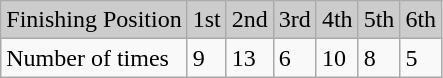<table class="wikitable">
<tr style="background:#CCCCCC;">
<td>Finishing Position</td>
<td>1st</td>
<td>2nd</td>
<td>3rd</td>
<td>4th</td>
<td>5th</td>
<td>6th</td>
</tr>
<tr>
<td>Number of times</td>
<td>9</td>
<td>13</td>
<td>6</td>
<td>10</td>
<td>8</td>
<td>5</td>
</tr>
</table>
